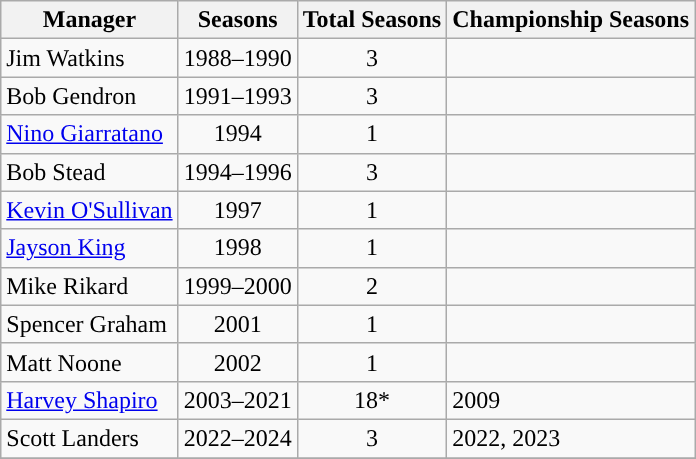<table class="wikitable" style="text-align:center">
<tr>
<th>Manager</th>
<th>Seasons</th>
<th>Total Seasons</th>
<th>Championship Seasons</th>
</tr>
<tr>
<td style="text-align:left">Jim Watkins</td>
<td>1988–1990</td>
<td>3</td>
<td style="text-align:left"></td>
</tr>
<tr>
<td style="text-align:left">Bob Gendron</td>
<td>1991–1993</td>
<td>3</td>
<td style="text-align:left"></td>
</tr>
<tr>
<td style="text-align:left"><a href='#'>Nino Giarratano</a></td>
<td>1994</td>
<td>1</td>
<td style="text-align:left"></td>
</tr>
<tr>
<td style="text-align:left">Bob Stead</td>
<td>1994–1996</td>
<td>3</td>
<td style="text-align:left"></td>
</tr>
<tr>
<td style="text-align:left"><a href='#'>Kevin O'Sullivan</a></td>
<td>1997</td>
<td>1</td>
<td style="text-align:left"></td>
</tr>
<tr>
<td style="text-align:left"><a href='#'>Jayson King</a></td>
<td>1998</td>
<td>1</td>
<td style="text-align:left"></td>
</tr>
<tr>
<td style="text-align:left">Mike Rikard</td>
<td>1999–2000</td>
<td>2</td>
<td style="text-align:left"></td>
</tr>
<tr>
<td style="text-align:left">Spencer Graham</td>
<td>2001</td>
<td>1</td>
<td style="text-align:left"></td>
</tr>
<tr>
<td style="text-align:left">Matt Noone</td>
<td>2002</td>
<td>1</td>
<td style="text-align:left"></td>
</tr>
<tr>
<td style="text-align:left"><a href='#'>Harvey Shapiro</a></td>
<td>2003–2021</td>
<td>18*</td>
<td style="text-align:left">2009</td>
</tr>
<tr>
<td style="text-align:left">Scott Landers</td>
<td>2022–2024</td>
<td>3</td>
<td style="text-align:left">2022, 2023</td>
</tr>
<tr>
</tr>
</table>
